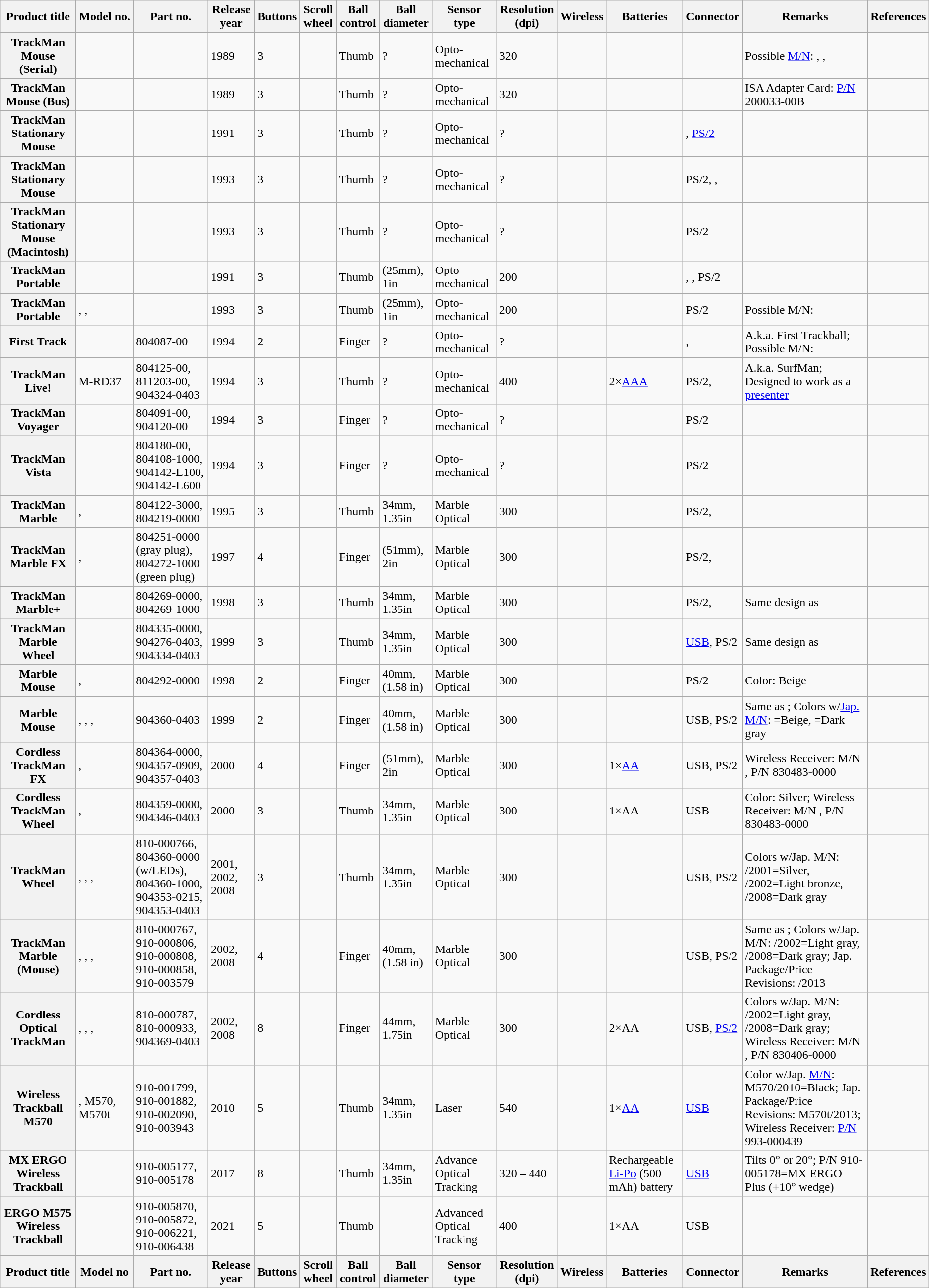<table class="wikitable sortable">
<tr>
<th>Product title</th>
<th>Model no.</th>
<th>Part no.</th>
<th>Release year </th>
<th>Buttons</th>
<th>Scroll wheel</th>
<th>Ball control</th>
<th>Ball diameter </th>
<th>Sensor type</th>
<th>Resolution (dpi)</th>
<th>Wireless </th>
<th>Batteries</th>
<th>Connector </th>
<th>Remarks</th>
<th>References</th>
</tr>
<tr>
<th>TrackMan Mouse (Serial)</th>
<td></td>
<td></td>
<td>1989</td>
<td>3</td>
<td></td>
<td>Thumb</td>
<td>?</td>
<td>Opto-mechanical</td>
<td>320</td>
<td></td>
<td></td>
<td><a href='#'></a></td>
<td>Possible <a href='#'>M/N</a>: ,  , </td>
<td></td>
</tr>
<tr>
<th>TrackMan Mouse (Bus)</th>
<td></td>
<td></td>
<td>1989</td>
<td>3</td>
<td></td>
<td>Thumb</td>
<td>?</td>
<td>Opto-mechanical</td>
<td>320</td>
<td></td>
<td></td>
<td><a href='#'></a></td>
<td>ISA Adapter Card: <a href='#'>P/N</a> 200033-00B</td>
<td></td>
</tr>
<tr>
<th>TrackMan Stationary Mouse</th>
<td></td>
<td></td>
<td>1991</td>
<td>3</td>
<td></td>
<td>Thumb</td>
<td>?</td>
<td>Opto-mechanical</td>
<td>?</td>
<td></td>
<td></td>
<td>, <a href='#'>PS/2</a></td>
<td></td>
<td></td>
</tr>
<tr>
<th>TrackMan Stationary Mouse</th>
<td></td>
<td></td>
<td>1993</td>
<td>3</td>
<td></td>
<td>Thumb</td>
<td>?</td>
<td>Opto-mechanical</td>
<td>?</td>
<td></td>
<td></td>
<td>PS/2, , <a href='#'></a></td>
<td></td>
<td></td>
</tr>
<tr>
<th>TrackMan Stationary Mouse (Macintosh)</th>
<td></td>
<td></td>
<td>1993</td>
<td>3</td>
<td></td>
<td>Thumb</td>
<td>?</td>
<td>Opto-mechanical</td>
<td>?</td>
<td></td>
<td></td>
<td>PS/2</td>
<td></td>
<td></td>
</tr>
<tr>
<th>TrackMan Portable</th>
<td></td>
<td></td>
<td>1991</td>
<td>3</td>
<td></td>
<td>Thumb</td>
<td>(25mm), 1in</td>
<td>Opto-mechanical</td>
<td>200</td>
<td></td>
<td></td>
<td>, , PS/2</td>
<td></td>
<td></td>
</tr>
<tr>
<th>TrackMan Portable</th>
<td>, , </td>
<td></td>
<td>1993</td>
<td>3</td>
<td></td>
<td>Thumb</td>
<td>(25mm), 1in</td>
<td>Opto-mechanical</td>
<td>200</td>
<td></td>
<td></td>
<td>PS/2</td>
<td>Possible M/N: </td>
<td></td>
</tr>
<tr>
<th>First Track</th>
<td></td>
<td>804087-00</td>
<td>1994</td>
<td>2</td>
<td></td>
<td>Finger</td>
<td>?</td>
<td>Opto-mechanical</td>
<td>?</td>
<td></td>
<td></td>
<td>, </td>
<td>A.k.a. First Trackball; Possible M/N: </td>
<td></td>
</tr>
<tr id="Trackballs-TrackMan_Live">
<th>TrackMan Live!</th>
<td>M-RD37</td>
<td>804125-00, 811203-00, 904324-0403</td>
<td>1994</td>
<td>3</td>
<td></td>
<td>Thumb</td>
<td>?</td>
<td>Opto-mechanical</td>
<td>400</td>
<td></td>
<td>2×<a href='#'>AAA</a></td>
<td>PS/2, </td>
<td>A.k.a. SurfMan; Designed to work as a <a href='#'>presenter</a></td>
<td></td>
</tr>
<tr>
<th>TrackMan Voyager</th>
<td></td>
<td>804091-00, 904120-00</td>
<td>1994</td>
<td>3</td>
<td></td>
<td>Finger</td>
<td>?</td>
<td>Opto-mechanical</td>
<td>?</td>
<td></td>
<td></td>
<td>PS/2</td>
<td></td>
<td></td>
</tr>
<tr>
<th>TrackMan Vista</th>
<td></td>
<td>804180-00, 804108-1000, 904142-L100, 904142-L600</td>
<td>1994</td>
<td>3</td>
<td></td>
<td>Finger</td>
<td>?</td>
<td>Opto-mechanical</td>
<td>?</td>
<td></td>
<td></td>
<td>PS/2</td>
<td></td>
<td></td>
</tr>
<tr>
<th>TrackMan Marble</th>
<td>, </td>
<td>804122-3000, 804219-0000</td>
<td>1995</td>
<td>3</td>
<td></td>
<td>Thumb</td>
<td>34mm, 1.35in</td>
<td>Marble Optical</td>
<td>300</td>
<td></td>
<td></td>
<td>PS/2, </td>
<td></td>
<td></td>
</tr>
<tr>
<th>TrackMan Marble FX</th>
<td>, </td>
<td>804251-0000 (gray plug), 804272-1000 (green plug)</td>
<td>1997</td>
<td>4</td>
<td></td>
<td>Finger</td>
<td>(51mm), 2in</td>
<td>Marble Optical</td>
<td>300</td>
<td></td>
<td></td>
<td>PS/2, </td>
<td></td>
<td></td>
</tr>
<tr>
<th>TrackMan Marble+</th>
<td></td>
<td>804269-0000, 804269-1000</td>
<td>1998</td>
<td>3</td>
<td></td>
<td>Thumb</td>
<td>34mm, 1.35in</td>
<td>Marble Optical</td>
<td>300</td>
<td></td>
<td></td>
<td>PS/2, </td>
<td>Same design as </td>
<td></td>
</tr>
<tr>
<th>TrackMan Marble Wheel</th>
<td></td>
<td>804335-0000, 904276-0403, 904334-0403</td>
<td>1999</td>
<td>3</td>
<td></td>
<td>Thumb</td>
<td>34mm, 1.35in</td>
<td>Marble Optical</td>
<td>300</td>
<td></td>
<td></td>
<td><a href='#'>USB</a>, PS/2</td>
<td>Same design as </td>
<td></td>
</tr>
<tr>
<th>Marble Mouse</th>
<td>, </td>
<td>804292-0000</td>
<td>1998</td>
<td>2</td>
<td></td>
<td>Finger</td>
<td>40mm, (1.58 in)</td>
<td>Marble Optical</td>
<td>300</td>
<td></td>
<td></td>
<td>PS/2</td>
<td>Color: Beige</td>
<td></td>
</tr>
<tr>
<th>Marble Mouse</th>
<td>, , , </td>
<td>904360-0403</td>
<td>1999</td>
<td>2</td>
<td></td>
<td>Finger</td>
<td>40mm, (1.58 in)</td>
<td>Marble Optical</td>
<td>300</td>
<td></td>
<td></td>
<td>USB, PS/2</td>
<td>Same as ; Colors w/<a href='#'>Jap.</a> <a href='#'>M/N</a>: =Beige, =Dark gray</td>
<td></td>
</tr>
<tr>
<th>Cordless TrackMan FX</th>
<td>, </td>
<td>804364-0000, 904357-0909, 904357-0403</td>
<td>2000</td>
<td>4</td>
<td></td>
<td>Finger</td>
<td>(51mm), 2in</td>
<td>Marble Optical</td>
<td>300</td>
<td></td>
<td>1×<a href='#'>AA</a></td>
<td>USB, PS/2</td>
<td>Wireless Receiver: M/N , P/N 830483-0000</td>
<td></td>
</tr>
<tr>
<th>Cordless TrackMan Wheel</th>
<td>, </td>
<td>804359-0000, 904346-0403</td>
<td>2000</td>
<td>3</td>
<td></td>
<td>Thumb</td>
<td>34mm, 1.35in</td>
<td>Marble Optical</td>
<td>300</td>
<td></td>
<td>1×AA</td>
<td>USB</td>
<td>Color: Silver; Wireless Receiver: M/N , P/N 830483-0000</td>
<td></td>
</tr>
<tr>
<th>TrackMan Wheel</th>
<td>, , , </td>
<td>810-000766, 804360-0000 (w/LEDs), 804360-1000, 904353-0215, 904353-0403</td>
<td>2001, 2002, 2008</td>
<td>3</td>
<td></td>
<td>Thumb</td>
<td>34mm, 1.35in</td>
<td>Marble Optical</td>
<td>300</td>
<td></td>
<td></td>
<td>USB, PS/2</td>
<td>Colors w/Jap. M/N: /2001=Silver, /2002=Light bronze, /2008=Dark gray</td>
<td></td>
</tr>
<tr>
<th>TrackMan Marble (Mouse)</th>
<td>, , , </td>
<td>810-000767, 910-000806, 910-000808, 910-000858, 910-003579</td>
<td>2002, 2008</td>
<td>4</td>
<td></td>
<td>Finger</td>
<td>40mm, (1.58 in)</td>
<td>Marble Optical</td>
<td>300</td>
<td></td>
<td></td>
<td>USB, PS/2</td>
<td>Same as ; Colors w/Jap. M/N: /2002=Light gray, /2008=Dark gray; Jap. Package/Price Revisions: /2013</td>
<td></td>
</tr>
<tr>
<th>Cordless Optical TrackMan</th>
<td>, , , </td>
<td>810-000787, 810-000933, 904369-0403</td>
<td>2002, 2008</td>
<td>8</td>
<td></td>
<td>Finger</td>
<td>44mm, 1.75in</td>
<td>Marble Optical</td>
<td>300</td>
<td></td>
<td>2×AA</td>
<td>USB, <a href='#'>PS/2</a></td>
<td>Colors w/Jap. M/N: /2002=Light gray, /2008=Dark gray; Wireless Receiver: M/N , P/N 830406-0000</td>
<td></td>
</tr>
<tr>
<th>Wireless Trackball M570</th>
<td>, M570, M570t</td>
<td>910-001799, 910-001882, 910-002090, 910-003943</td>
<td>2010</td>
<td>5</td>
<td></td>
<td>Thumb</td>
<td>34mm, 1.35in</td>
<td>Laser</td>
<td>540</td>
<td></td>
<td>1×<a href='#'>AA</a></td>
<td><a href='#'>USB</a></td>
<td>Color w/Jap. <a href='#'>M/N</a>: M570/2010=Black; Jap. Package/Price Revisions: M570t/2013; Wireless Receiver: <a href='#'>P/N</a> 993-000439</td>
<td></td>
</tr>
<tr>
<th>MX ERGO Wireless Trackball</th>
<td></td>
<td>910-005177, 910-005178</td>
<td>2017</td>
<td>8</td>
<td></td>
<td>Thumb</td>
<td>34mm, 1.35in</td>
<td>Advance Optical Tracking</td>
<td>320 – 440</td>
<td></td>
<td>Rechargeable <a href='#'>Li-Po</a> (500 mAh) battery</td>
<td><a href='#'>USB</a></td>
<td>Tilts 0° or 20°; P/N 910-005178=MX ERGO Plus (+10° wedge)</td>
<td></td>
</tr>
<tr>
<th>ERGO M575 Wireless Trackball</th>
<td></td>
<td>910-005870, 910-005872, 910-006221, 910-006438</td>
<td>2021</td>
<td>5</td>
<td></td>
<td>Thumb</td>
<td></td>
<td>Advanced Optical Tracking</td>
<td>400</td>
<td></td>
<td>1×AA</td>
<td>USB</td>
<td></td>
<td></td>
</tr>
<tr class="sortbottom">
<th>Product title</th>
<th>Model no</th>
<th>Part no.</th>
<th>Release year</th>
<th>Buttons</th>
<th>Scroll wheel</th>
<th>Ball control</th>
<th>Ball diameter</th>
<th>Sensor type</th>
<th>Resolution (dpi)</th>
<th>Wireless</th>
<th>Batteries</th>
<th>Connector</th>
<th>Remarks</th>
<th>References</th>
</tr>
</table>
